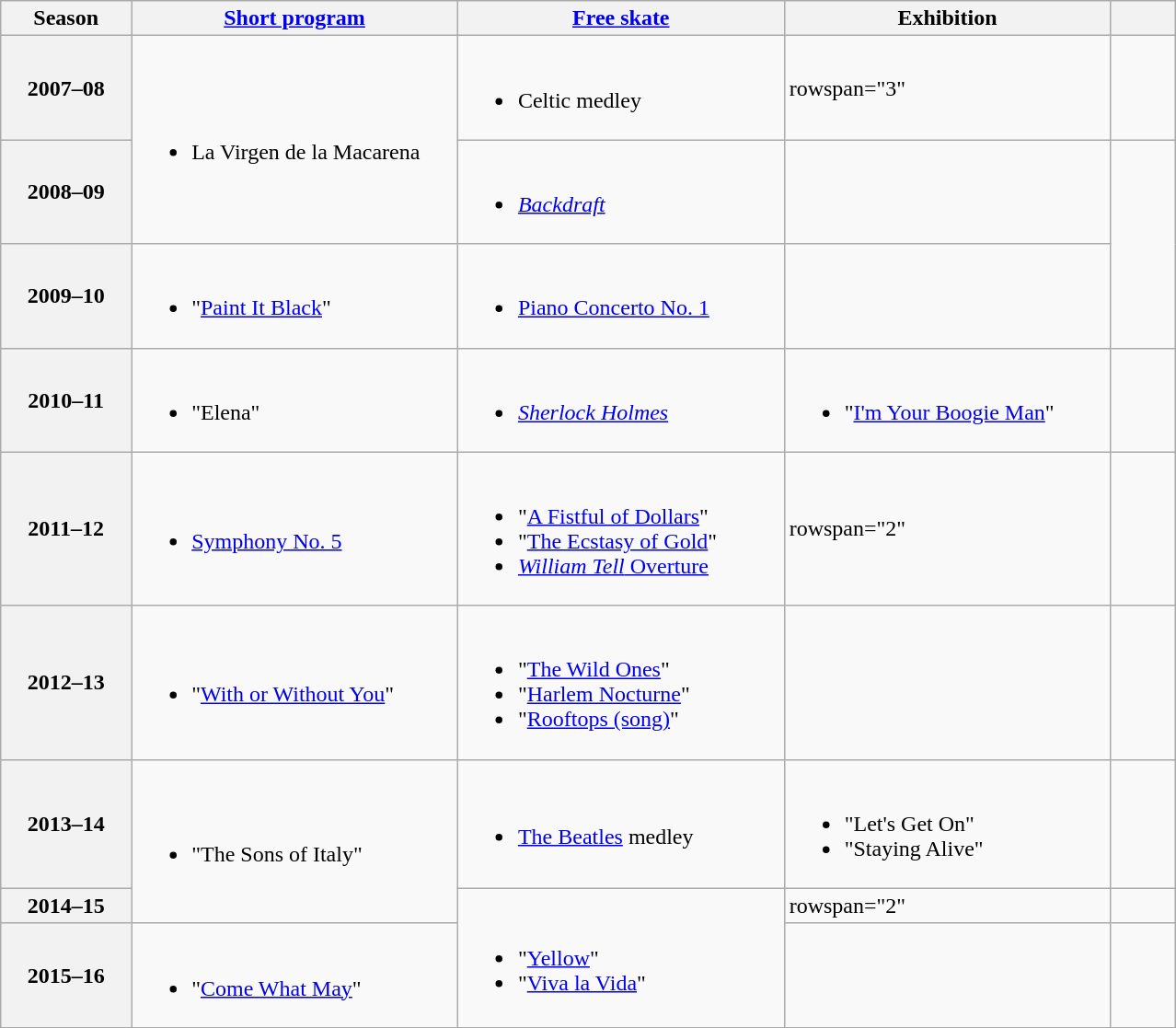<table class="wikitable unsortable" style="text-align:left">
<tr>
<th scope="col" style="text-align:center; width:10%">Season</th>
<th scope="col" style="text-align:center; width:25%"><a href='#'>Short program</a></th>
<th scope="col" style="text-align:center; width:25%"><a href='#'>Free skate</a></th>
<th scope="col" style="text-align:center; width:25%">Exhibition</th>
<th scope="col" style="text-align:center; width:5%"></th>
</tr>
<tr>
<th scope="row">2007–08</th>
<td rowspan="2"><br><ul><li>La Virgen de la Macarena<br></li></ul></td>
<td><br><ul><li>Celtic medley</li></ul></td>
<td>rowspan="3" </td>
<td></td>
</tr>
<tr>
<th scope="row">2008–09</th>
<td><br><ul><li><em><a href='#'>Backdraft</a></em><br></li></ul></td>
<td></td>
</tr>
<tr>
<th scope="row">2009–10</th>
<td><br><ul><li>"<a href='#'>Paint It Black</a>"<br></li></ul></td>
<td><br><ul><li><a href='#'>Piano Concerto No. 1</a><br></li></ul></td>
<td></td>
</tr>
<tr>
<th scope="row">2010–11</th>
<td><br><ul><li>"Elena"<br></li></ul></td>
<td><br><ul><li><em><a href='#'>Sherlock Holmes</a></em><br></li></ul></td>
<td><br><ul><li>"<a href='#'>I'm Your Boogie Man</a>"<br></li></ul></td>
<td></td>
</tr>
<tr>
<th scope="row">2011–12</th>
<td><br><ul><li><a href='#'>Symphony No. 5</a><br></li></ul></td>
<td><br><ul><li>"<a href='#'>A Fistful of Dollars</a>"</li><li>"<a href='#'>The Ecstasy of Gold</a>"<br></li><li><a href='#'><em>William Tell</em> Overture</a><br></li></ul></td>
<td>rowspan="2" </td>
<td></td>
</tr>
<tr>
<th scope="row">2012–13</th>
<td><br><ul><li>"<a href='#'>With or Without You</a>"<br></li></ul></td>
<td><br><ul><li>"<a href='#'>The Wild Ones</a>"</li><li>"<a href='#'>Harlem Nocturne</a>"</li><li>"<a href='#'>Rooftops (song)</a>"</li></ul></td>
<td></td>
</tr>
<tr>
<th scope="row">2013–14</th>
<td rowspan="2"><br><ul><li>"The Sons of Italy"<br></li></ul></td>
<td><br><ul><li><a href='#'>The Beatles</a> medley</li></ul></td>
<td><br><ul><li>"Let's Get On"</li><li>"Staying Alive"</li></ul></td>
<td></td>
</tr>
<tr>
<th scope="row">2014–15</th>
<td rowspan="2"><br><ul><li>"<a href='#'>Yellow</a>"</li><li>"<a href='#'>Viva la Vida</a>"<br></li></ul></td>
<td>rowspan="2" </td>
<td></td>
</tr>
<tr>
<th scope="row">2015–16</th>
<td><br><ul><li>"<a href='#'>Come What May</a>"<br></li></ul></td>
<td></td>
</tr>
</table>
